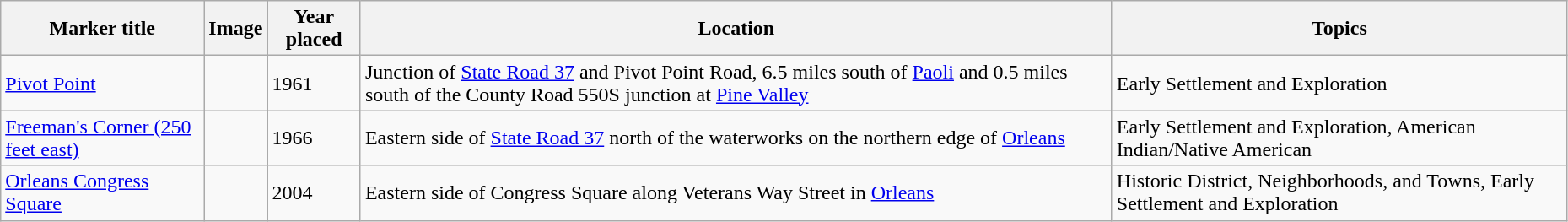<table class="wikitable sortable" style="width:98%">
<tr>
<th>Marker title</th>
<th class="unsortable">Image</th>
<th>Year placed</th>
<th>Location</th>
<th>Topics</th>
</tr>
<tr>
<td><a href='#'>Pivot Point</a></td>
<td></td>
<td>1961</td>
<td>Junction of <a href='#'>State Road 37</a> and Pivot Point Road, 6.5 miles south of <a href='#'>Paoli</a> and 0.5 miles south of the County Road 550S junction at <a href='#'>Pine Valley</a><br><small></small></td>
<td>Early Settlement and Exploration</td>
</tr>
<tr ->
<td><a href='#'>Freeman's Corner (250 feet east)</a></td>
<td></td>
<td>1966</td>
<td>Eastern side of <a href='#'>State Road 37</a> north of the waterworks on the northern edge of <a href='#'>Orleans</a><br><small></small></td>
<td>Early Settlement and Exploration, American Indian/Native American</td>
</tr>
<tr ->
<td><a href='#'>Orleans Congress Square</a></td>
<td></td>
<td>2004</td>
<td>Eastern side of Congress Square along Veterans Way Street in <a href='#'>Orleans</a><br><small></small></td>
<td>Historic District, Neighborhoods, and Towns, Early Settlement and Exploration</td>
</tr>
</table>
